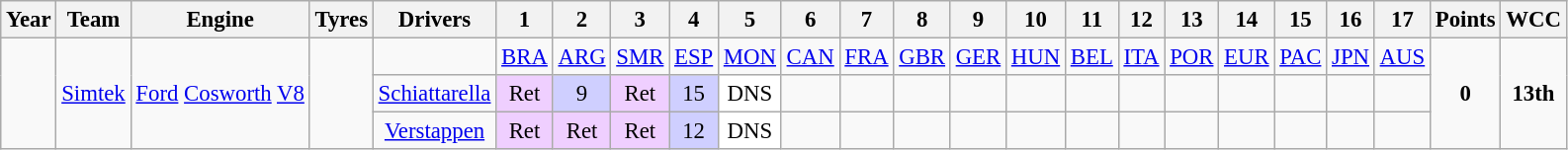<table class="wikitable" style="text-align:center; font-size:95%">
<tr>
<th>Year</th>
<th>Team</th>
<th>Engine</th>
<th>Tyres</th>
<th>Drivers</th>
<th>1</th>
<th>2</th>
<th>3</th>
<th>4</th>
<th>5</th>
<th>6</th>
<th>7</th>
<th>8</th>
<th>9</th>
<th>10</th>
<th>11</th>
<th>12</th>
<th>13</th>
<th>14</th>
<th>15</th>
<th>16</th>
<th>17</th>
<th>Points</th>
<th>WCC</th>
</tr>
<tr>
<td rowspan="3"></td>
<td rowspan="3"><a href='#'>Simtek</a></td>
<td rowspan="3"><a href='#'>Ford</a> <a href='#'>Cosworth</a> <a href='#'>V8</a></td>
<td rowspan="3"></td>
<td></td>
<td><a href='#'>BRA</a></td>
<td><a href='#'>ARG</a></td>
<td><a href='#'>SMR</a></td>
<td><a href='#'>ESP</a></td>
<td><a href='#'>MON</a></td>
<td><a href='#'>CAN</a></td>
<td><a href='#'>FRA</a></td>
<td><a href='#'>GBR</a></td>
<td><a href='#'>GER</a></td>
<td><a href='#'>HUN</a></td>
<td><a href='#'>BEL</a></td>
<td><a href='#'>ITA</a></td>
<td><a href='#'>POR</a></td>
<td><a href='#'>EUR</a></td>
<td><a href='#'>PAC</a></td>
<td><a href='#'>JPN</a></td>
<td><a href='#'>AUS</a></td>
<td rowspan="3"><strong>0</strong></td>
<td rowspan="3"><strong>13th</strong></td>
</tr>
<tr>
<td><a href='#'>Schiattarella</a></td>
<td style="background:#EFCFFF;">Ret</td>
<td style="background:#CFCFFF;">9</td>
<td style="background:#EFCFFF;">Ret</td>
<td style="background:#CFCFFF;">15</td>
<td style="background:#FFFFFF;">DNS</td>
<td></td>
<td></td>
<td></td>
<td></td>
<td></td>
<td></td>
<td></td>
<td></td>
<td></td>
<td></td>
<td></td>
<td></td>
</tr>
<tr>
<td><a href='#'>Verstappen</a></td>
<td style="background:#EFCFFF;">Ret</td>
<td style="background:#EFCFFF;">Ret</td>
<td style="background:#EFCFFF;">Ret</td>
<td style="background:#CFCFFF;">12</td>
<td style="background:#FFFFFF;">DNS</td>
<td></td>
<td></td>
<td></td>
<td></td>
<td></td>
<td></td>
<td></td>
<td></td>
<td></td>
<td></td>
<td></td>
<td></td>
</tr>
</table>
